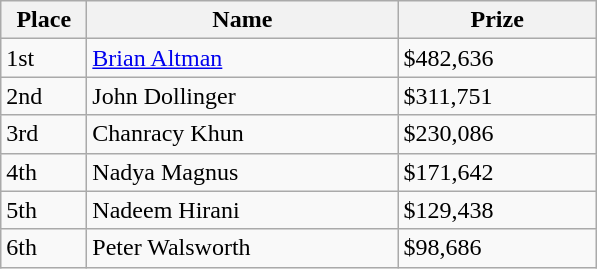<table class="wikitable">
<tr>
<th style="width:50px;">Place</th>
<th style="width:200px;">Name</th>
<th style="width:125px;">Prize</th>
</tr>
<tr>
<td>1st</td>
<td> <a href='#'>Brian Altman</a></td>
<td>$482,636</td>
</tr>
<tr>
<td>2nd</td>
<td> John Dollinger</td>
<td>$311,751</td>
</tr>
<tr>
<td>3rd</td>
<td> Chanracy Khun</td>
<td>$230,086</td>
</tr>
<tr>
<td>4th</td>
<td> Nadya Magnus</td>
<td>$171,642</td>
</tr>
<tr>
<td>5th</td>
<td>  Nadeem Hirani</td>
<td>$129,438</td>
</tr>
<tr>
<td>6th</td>
<td> Peter Walsworth</td>
<td>$98,686</td>
</tr>
</table>
